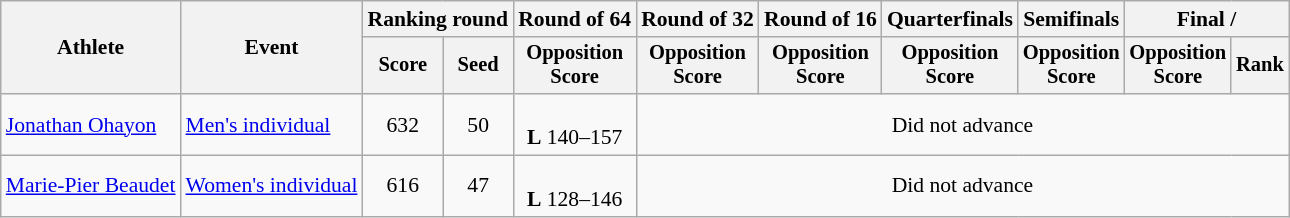<table class="wikitable" style="font-size:90%">
<tr>
<th rowspan="2">Athlete</th>
<th rowspan="2">Event</th>
<th colspan="2">Ranking round</th>
<th>Round of 64</th>
<th>Round of 32</th>
<th>Round of 16</th>
<th>Quarterfinals</th>
<th>Semifinals</th>
<th colspan="2">Final / </th>
</tr>
<tr style="font-size:95%">
<th>Score</th>
<th>Seed</th>
<th>Opposition<br>Score</th>
<th>Opposition<br>Score</th>
<th>Opposition<br>Score</th>
<th>Opposition<br>Score</th>
<th>Opposition<br>Score</th>
<th>Opposition<br>Score</th>
<th>Rank</th>
</tr>
<tr align=center>
<td align=left><a href='#'>Jonathan Ohayon</a></td>
<td align=left><a href='#'>Men's individual</a></td>
<td>632</td>
<td>50</td>
<td><br><strong>L</strong> 140–157</td>
<td colspan=6>Did not advance</td>
</tr>
<tr align=center>
<td align=left><a href='#'>Marie-Pier Beaudet</a></td>
<td align=left><a href='#'>Women's individual</a></td>
<td>616</td>
<td>47</td>
<td><br><strong>L</strong> 128–146</td>
<td colspan=6>Did not advance</td>
</tr>
</table>
